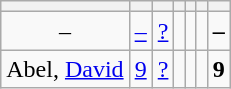<table class="wikitable" style="text-align:center;">
<tr>
<th></th>
<th></th>
<th></th>
<th></th>
<th></th>
<th></th>
<th></th>
</tr>
<tr>
<td>–</td>
<td><a href='#'>–</a></td>
<td><a href='#'>?</a></td>
<td></td>
<td></td>
<td></td>
<td><strong>–</strong></td>
</tr>
<tr>
<td>Abel, <a href='#'>David</a></td>
<td><a href='#'>9</a></td>
<td><a href='#'>?</a></td>
<td></td>
<td></td>
<td></td>
<td><strong>9</strong></td>
</tr>
</table>
